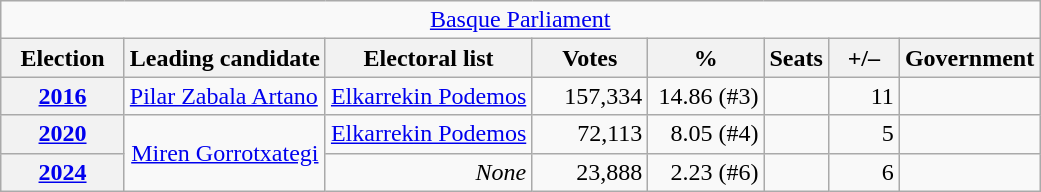<table class="wikitable" style="text-align:right;">
<tr>
<td colspan="9" align="center"><a href='#'>Basque Parliament</a></td>
</tr>
<tr>
<th width="75">Election</th>
<th>Leading candidate</th>
<th>Electoral list</th>
<th width="70">Votes</th>
<th width="70">%</th>
<th>Seats</th>
<th width="40">+/–</th>
<th>Government</th>
</tr>
<tr>
<th><a href='#'>2016</a></th>
<td align="left"><a href='#'>Pilar Zabala Artano</a></td>
<td><a href='#'>Elkarrekin Podemos</a></td>
<td>157,334</td>
<td>14.86 (#3)</td>
<td></td>
<td>11</td>
<td></td>
</tr>
<tr>
<th><a href='#'>2020</a></th>
<td rowspan="2" align="center"><a href='#'>Miren Gorrotxategi</a></td>
<td><a href='#'>Elkarrekin Podemos</a></td>
<td>72,113</td>
<td>8.05 (#4)</td>
<td></td>
<td>5</td>
<td></td>
</tr>
<tr>
<th><a href='#'>2024</a></th>
<td><em>None</em></td>
<td>23,888</td>
<td>2.23 (#6)</td>
<td></td>
<td>6</td>
<td></td>
</tr>
</table>
